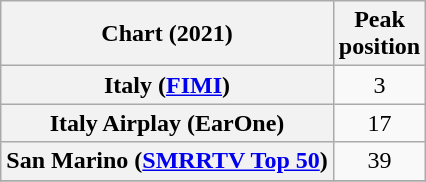<table class="wikitable sortable plainrowheaders" style="text-align:center;">
<tr>
<th scope="col">Chart (2021)</th>
<th scope="col">Peak<br>position</th>
</tr>
<tr>
<th scope="row">Italy (<a href='#'>FIMI</a>)</th>
<td>3</td>
</tr>
<tr>
<th scope="row">Italy Airplay (EarOne)</th>
<td>17</td>
</tr>
<tr>
<th scope="row">San Marino (<a href='#'>SMRRTV Top 50</a>)</th>
<td>39</td>
</tr>
<tr>
</tr>
</table>
